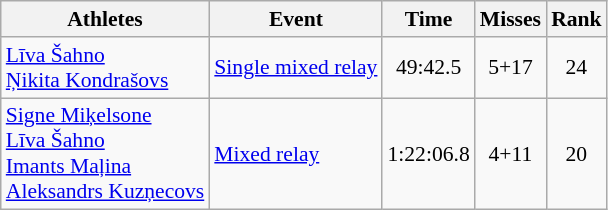<table class="wikitable" style="font-size:90%">
<tr>
<th>Athletes</th>
<th>Event</th>
<th>Time</th>
<th>Misses</th>
<th>Rank</th>
</tr>
<tr align=center>
<td align=left><a href='#'>Līva Šahno</a><br><a href='#'>Ņikita Kondrašovs</a></td>
<td align=left><a href='#'>Single mixed relay</a></td>
<td>49:42.5</td>
<td>5+17</td>
<td>24</td>
</tr>
<tr align=center>
<td align=left><a href='#'>Signe Miķelsone</a><br><a href='#'>Līva Šahno</a><br><a href='#'>Imants Maļina</a><br><a href='#'>Aleksandrs Kuzņecovs</a></td>
<td align=left><a href='#'>Mixed relay</a></td>
<td>1:22:06.8</td>
<td>4+11</td>
<td>20</td>
</tr>
</table>
